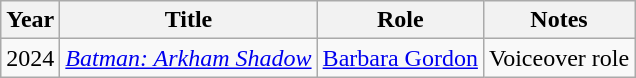<table class="wikitable sortable">
<tr>
<th>Year</th>
<th>Title</th>
<th>Role</th>
<th>Notes</th>
</tr>
<tr>
<td>2024</td>
<td><em><a href='#'>Batman: Arkham Shadow</a></em></td>
<td><a href='#'>Barbara Gordon</a></td>
<td>Voiceover role</td>
</tr>
</table>
